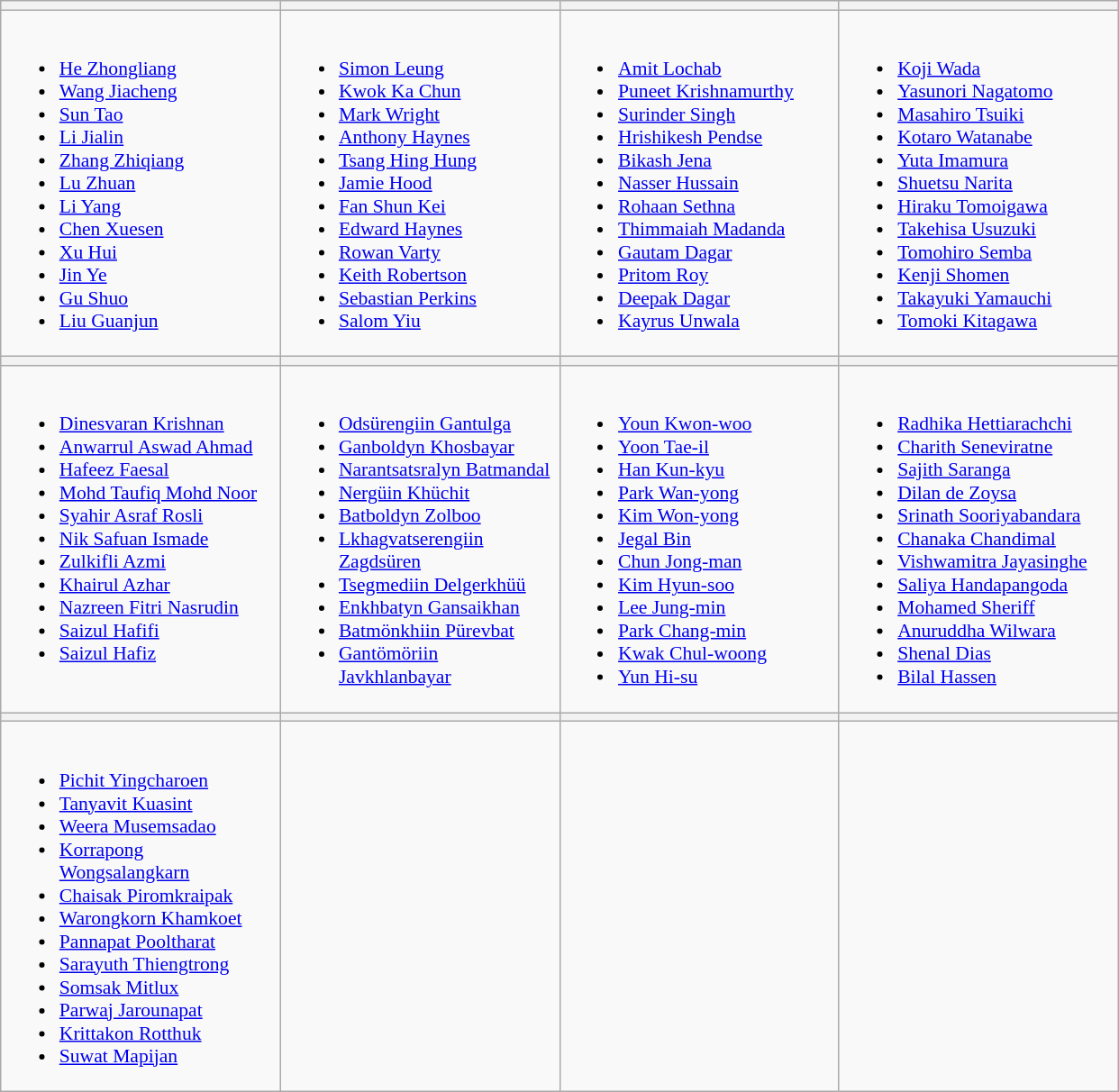<table class="wikitable" style="font-size:90%">
<tr>
<th width=200></th>
<th width=200></th>
<th width=200></th>
<th width=200></th>
</tr>
<tr>
<td valign=top><br><ul><li><a href='#'>He Zhongliang</a></li><li><a href='#'>Wang Jiacheng</a></li><li><a href='#'>Sun Tao</a></li><li><a href='#'>Li Jialin</a></li><li><a href='#'>Zhang Zhiqiang</a></li><li><a href='#'>Lu Zhuan</a></li><li><a href='#'>Li Yang</a></li><li><a href='#'>Chen Xuesen</a></li><li><a href='#'>Xu Hui</a></li><li><a href='#'>Jin Ye</a></li><li><a href='#'>Gu Shuo</a></li><li><a href='#'>Liu Guanjun</a></li></ul></td>
<td valign=top><br><ul><li><a href='#'>Simon Leung</a></li><li><a href='#'>Kwok Ka Chun</a></li><li><a href='#'>Mark Wright</a></li><li><a href='#'>Anthony Haynes</a></li><li><a href='#'>Tsang Hing Hung</a></li><li><a href='#'>Jamie Hood</a></li><li><a href='#'>Fan Shun Kei</a></li><li><a href='#'>Edward Haynes</a></li><li><a href='#'>Rowan Varty</a></li><li><a href='#'>Keith Robertson</a></li><li><a href='#'>Sebastian Perkins</a></li><li><a href='#'>Salom Yiu</a></li></ul></td>
<td valign=top><br><ul><li><a href='#'>Amit Lochab</a></li><li><a href='#'>Puneet Krishnamurthy</a></li><li><a href='#'>Surinder Singh</a></li><li><a href='#'>Hrishikesh Pendse</a></li><li><a href='#'>Bikash Jena</a></li><li><a href='#'>Nasser Hussain</a></li><li><a href='#'>Rohaan Sethna</a></li><li><a href='#'>Thimmaiah Madanda</a></li><li><a href='#'>Gautam Dagar</a></li><li><a href='#'>Pritom Roy</a></li><li><a href='#'>Deepak Dagar</a></li><li><a href='#'>Kayrus Unwala</a></li></ul></td>
<td valign=top><br><ul><li><a href='#'>Koji Wada</a></li><li><a href='#'>Yasunori Nagatomo</a></li><li><a href='#'>Masahiro Tsuiki</a></li><li><a href='#'>Kotaro Watanabe</a></li><li><a href='#'>Yuta Imamura</a></li><li><a href='#'>Shuetsu Narita</a></li><li><a href='#'>Hiraku Tomoigawa</a></li><li><a href='#'>Takehisa Usuzuki</a></li><li><a href='#'>Tomohiro Semba</a></li><li><a href='#'>Kenji Shomen</a></li><li><a href='#'>Takayuki Yamauchi</a></li><li><a href='#'>Tomoki Kitagawa</a></li></ul></td>
</tr>
<tr>
<th></th>
<th></th>
<th></th>
<th></th>
</tr>
<tr>
<td valign=top><br><ul><li><a href='#'>Dinesvaran Krishnan</a></li><li><a href='#'>Anwarrul Aswad Ahmad</a></li><li><a href='#'>Hafeez Faesal</a></li><li><a href='#'>Mohd Taufiq Mohd Noor</a></li><li><a href='#'>Syahir Asraf Rosli</a></li><li><a href='#'>Nik Safuan Ismade</a></li><li><a href='#'>Zulkifli Azmi</a></li><li><a href='#'>Khairul Azhar</a></li><li><a href='#'>Nazreen Fitri Nasrudin</a></li><li><a href='#'>Saizul Hafifi</a></li><li><a href='#'>Saizul Hafiz</a></li></ul></td>
<td valign=top><br><ul><li><a href='#'>Odsürengiin Gantulga</a></li><li><a href='#'>Ganboldyn Khosbayar</a></li><li><a href='#'>Narantsatsralyn Batmandal</a></li><li><a href='#'>Nergüin Khüchit</a></li><li><a href='#'>Batboldyn Zolboo</a></li><li><a href='#'>Lkhagvatserengiin Zagdsüren</a></li><li><a href='#'>Tsegmediin Delgerkhüü</a></li><li><a href='#'>Enkhbatyn Gansaikhan</a></li><li><a href='#'>Batmönkhiin Pürevbat</a></li><li><a href='#'>Gantömöriin Javkhlanbayar</a></li></ul></td>
<td valign=top><br><ul><li><a href='#'>Youn Kwon-woo</a></li><li><a href='#'>Yoon Tae-il</a></li><li><a href='#'>Han Kun-kyu</a></li><li><a href='#'>Park Wan-yong</a></li><li><a href='#'>Kim Won-yong</a></li><li><a href='#'>Jegal Bin</a></li><li><a href='#'>Chun Jong-man</a></li><li><a href='#'>Kim Hyun-soo</a></li><li><a href='#'>Lee Jung-min</a></li><li><a href='#'>Park Chang-min</a></li><li><a href='#'>Kwak Chul-woong</a></li><li><a href='#'>Yun Hi-su</a></li></ul></td>
<td valign=top><br><ul><li><a href='#'>Radhika Hettiarachchi</a></li><li><a href='#'>Charith Seneviratne</a></li><li><a href='#'>Sajith Saranga</a></li><li><a href='#'>Dilan de Zoysa</a></li><li><a href='#'>Srinath Sooriyabandara</a></li><li><a href='#'>Chanaka Chandimal</a></li><li><a href='#'>Vishwamitra Jayasinghe</a></li><li><a href='#'>Saliya Handapangoda</a></li><li><a href='#'>Mohamed Sheriff</a></li><li><a href='#'>Anuruddha Wilwara</a></li><li><a href='#'>Shenal Dias</a></li><li><a href='#'>Bilal Hassen</a></li></ul></td>
</tr>
<tr>
<th></th>
<th></th>
<th></th>
<th></th>
</tr>
<tr>
<td valign=top><br><ul><li><a href='#'>Pichit Yingcharoen</a></li><li><a href='#'>Tanyavit Kuasint</a></li><li><a href='#'>Weera Musemsadao</a></li><li><a href='#'>Korrapong Wongsalangkarn</a></li><li><a href='#'>Chaisak Piromkraipak</a></li><li><a href='#'>Warongkorn Khamkoet</a></li><li><a href='#'>Pannapat Pooltharat</a></li><li><a href='#'>Sarayuth Thiengtrong</a></li><li><a href='#'>Somsak Mitlux</a></li><li><a href='#'>Parwaj Jarounapat</a></li><li><a href='#'>Krittakon Rotthuk</a></li><li><a href='#'>Suwat Mapijan</a></li></ul></td>
<td valign=top></td>
<td valign=top></td>
<td valign=top></td>
</tr>
</table>
